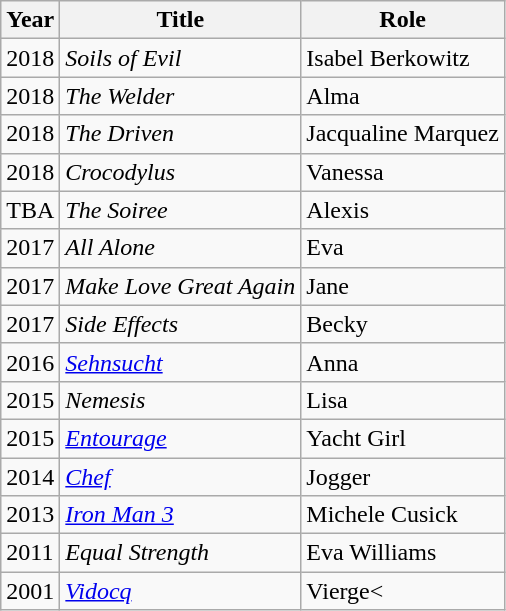<table class="wikitable sortable">
<tr>
<th>Year</th>
<th>Title</th>
<th>Role</th>
</tr>
<tr>
<td>2018</td>
<td><em>Soils of Evil</em></td>
<td>Isabel Berkowitz</td>
</tr>
<tr>
<td>2018</td>
<td><em>The Welder</em></td>
<td>Alma</td>
</tr>
<tr>
<td>2018</td>
<td><em>The Driven</em></td>
<td>Jacqualine Marquez</td>
</tr>
<tr>
<td>2018</td>
<td><em>Crocodylus</em></td>
<td>Vanessa</td>
</tr>
<tr>
<td>TBA</td>
<td><em>The Soiree</em></td>
<td>Alexis</td>
</tr>
<tr>
<td>2017</td>
<td><em>All Alone</em></td>
<td>Eva</td>
</tr>
<tr>
<td>2017</td>
<td><em>Make Love Great Again</em></td>
<td>Jane</td>
</tr>
<tr>
<td>2017</td>
<td><em>Side Effects</em></td>
<td>Becky</td>
</tr>
<tr>
<td>2016</td>
<td><em><a href='#'>Sehnsucht</a></em></td>
<td>Anna</td>
</tr>
<tr>
<td>2015</td>
<td><em>Nemesis</em></td>
<td>Lisa</td>
</tr>
<tr>
<td>2015</td>
<td><a href='#'><em>Entourage</em></a></td>
<td>Yacht Girl</td>
</tr>
<tr>
<td>2014</td>
<td><a href='#'><em>Chef</em></a></td>
<td>Jogger</td>
</tr>
<tr>
<td>2013</td>
<td><em><a href='#'>Iron Man 3</a></em></td>
<td>Michele Cusick</td>
</tr>
<tr>
<td>2011</td>
<td><em>Equal Strength</em></td>
<td>Eva Williams<br></td>
</tr>
<tr>
<td>2001</td>
<td><a href='#'><em>Vidocq</em></a></td>
<td>Vierge<</td>
</tr>
</table>
